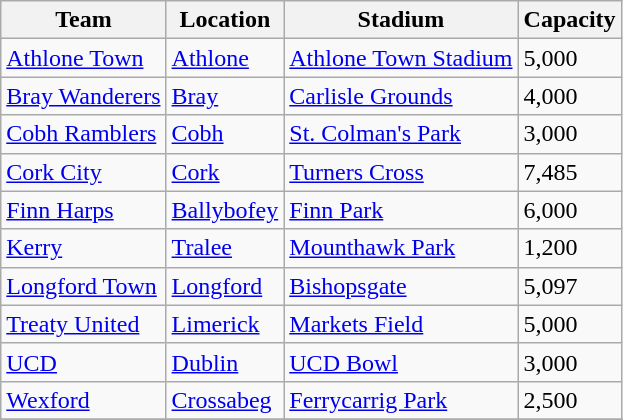<table class="wikitable sortable">
<tr>
<th>Team</th>
<th>Location</th>
<th>Stadium</th>
<th>Capacity</th>
</tr>
<tr>
<td><a href='#'>Athlone Town</a></td>
<td><a href='#'>Athlone</a></td>
<td><a href='#'>Athlone Town Stadium</a></td>
<td>5,000</td>
</tr>
<tr>
<td><a href='#'>Bray Wanderers</a></td>
<td><a href='#'>Bray</a></td>
<td><a href='#'>Carlisle Grounds</a></td>
<td>4,000</td>
</tr>
<tr>
<td><a href='#'>Cobh Ramblers</a></td>
<td><a href='#'>Cobh</a></td>
<td><a href='#'>St. Colman's Park</a></td>
<td>3,000</td>
</tr>
<tr>
<td><a href='#'>Cork City</a></td>
<td><a href='#'>Cork</a></td>
<td><a href='#'>Turners Cross</a></td>
<td>7,485</td>
</tr>
<tr>
<td><a href='#'>Finn Harps</a></td>
<td><a href='#'>Ballybofey</a></td>
<td><a href='#'>Finn Park</a></td>
<td>6,000</td>
</tr>
<tr>
<td><a href='#'>Kerry</a></td>
<td><a href='#'>Tralee</a></td>
<td><a href='#'>Mounthawk Park</a></td>
<td>1,200</td>
</tr>
<tr>
<td><a href='#'>Longford Town</a></td>
<td><a href='#'>Longford</a></td>
<td><a href='#'>Bishopsgate</a></td>
<td>5,097</td>
</tr>
<tr>
<td><a href='#'>Treaty United</a></td>
<td><a href='#'>Limerick</a></td>
<td><a href='#'>Markets Field</a></td>
<td>5,000</td>
</tr>
<tr>
<td><a href='#'>UCD</a></td>
<td><a href='#'>Dublin</a></td>
<td><a href='#'>UCD Bowl</a></td>
<td>3,000</td>
</tr>
<tr>
<td><a href='#'>Wexford</a></td>
<td><a href='#'>Crossabeg</a></td>
<td><a href='#'>Ferrycarrig Park</a></td>
<td>2,500</td>
</tr>
<tr>
</tr>
</table>
